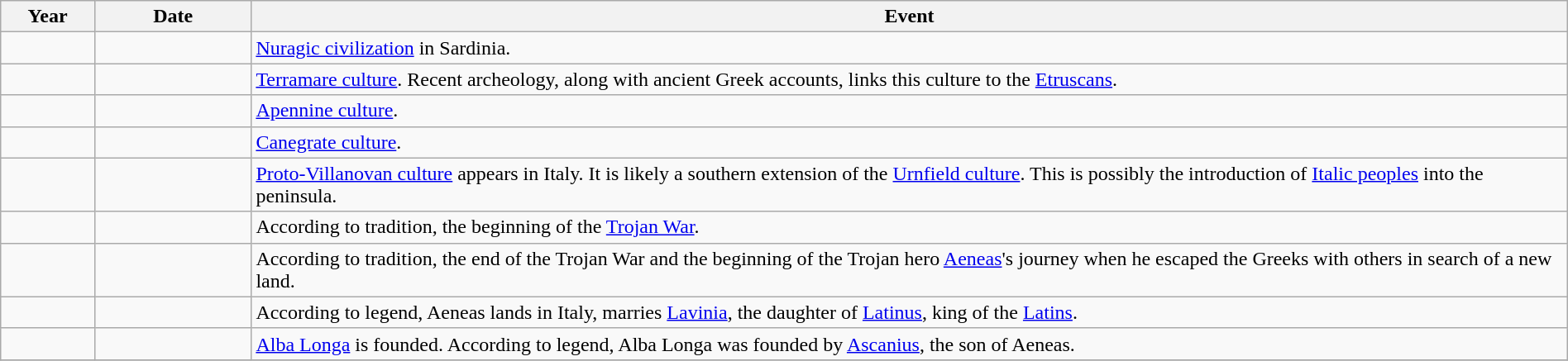<table class="wikitable" width="100%">
<tr>
<th style="width:6%">Year</th>
<th style="width:10%">Date</th>
<th>Event</th>
</tr>
<tr>
<td></td>
<td></td>
<td><a href='#'>Nuragic civilization</a> in Sardinia.</td>
</tr>
<tr>
<td></td>
<td></td>
<td><a href='#'>Terramare culture</a>. Recent archeology, along with ancient Greek accounts, links this culture to the <a href='#'>Etruscans</a>.</td>
</tr>
<tr>
<td></td>
<td></td>
<td><a href='#'>Apennine culture</a>.</td>
</tr>
<tr>
<td></td>
<td></td>
<td><a href='#'>Canegrate culture</a>.</td>
</tr>
<tr>
<td></td>
<td></td>
<td><a href='#'>Proto-Villanovan culture</a> appears in Italy. It is likely a southern extension of the <a href='#'>Urnfield culture</a>. This is possibly the introduction of <a href='#'>Italic peoples</a> into the peninsula.</td>
</tr>
<tr>
<td></td>
<td></td>
<td>According to tradition, the beginning of the <a href='#'>Trojan War</a>.</td>
</tr>
<tr>
<td></td>
<td></td>
<td>According to tradition, the end of the Trojan War and the beginning of the Trojan hero <a href='#'>Aeneas</a>'s journey when he escaped the Greeks with others in search of a new land.</td>
</tr>
<tr>
<td></td>
<td></td>
<td>According to legend, Aeneas lands in Italy, marries <a href='#'>Lavinia</a>, the daughter of <a href='#'>Latinus</a>, king of the <a href='#'>Latins</a>.</td>
</tr>
<tr>
<td></td>
<td></td>
<td><a href='#'>Alba Longa</a> is founded. According to legend, Alba Longa was founded by <a href='#'>Ascanius</a>, the son of Aeneas.</td>
</tr>
<tr>
</tr>
</table>
